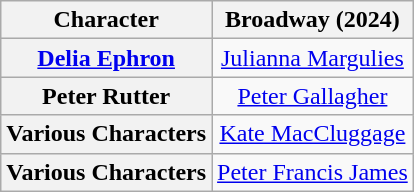<table class="wikitable" style="width:1000;text-align:center">
<tr>
<th>Character</th>
<th>Broadway (2024)</th>
</tr>
<tr>
<th><a href='#'>Delia Ephron</a></th>
<td><a href='#'>Julianna Margulies</a></td>
</tr>
<tr>
<th>Peter Rutter</th>
<td><a href='#'>Peter Gallagher</a></td>
</tr>
<tr>
<th>Various Characters</th>
<td><a href='#'>Kate MacCluggage</a></td>
</tr>
<tr>
<th>Various Characters</th>
<td><a href='#'>Peter Francis James</a></td>
</tr>
</table>
